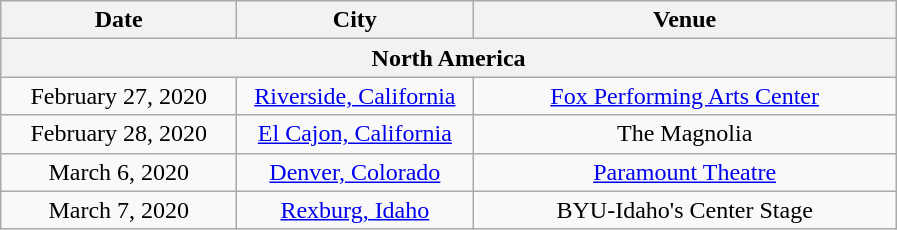<table class="wikitable" style="text-align:center;">
<tr>
<th style="width:150px;">Date</th>
<th style="width:150px;">City</th>
<th style="width:275px;">Venue</th>
</tr>
<tr>
<th colspan="4">North America</th>
</tr>
<tr>
<td>February 27, 2020</td>
<td><a href='#'>Riverside, California</a></td>
<td><a href='#'>Fox Performing Arts Center</a></td>
</tr>
<tr>
<td>February 28, 2020</td>
<td><a href='#'>El Cajon, California</a></td>
<td>The Magnolia</td>
</tr>
<tr>
<td>March 6, 2020</td>
<td><a href='#'>Denver, Colorado</a></td>
<td><a href='#'>Paramount Theatre</a></td>
</tr>
<tr>
<td>March 7, 2020</td>
<td><a href='#'>Rexburg, Idaho</a></td>
<td>BYU-Idaho's Center Stage</td>
</tr>
</table>
